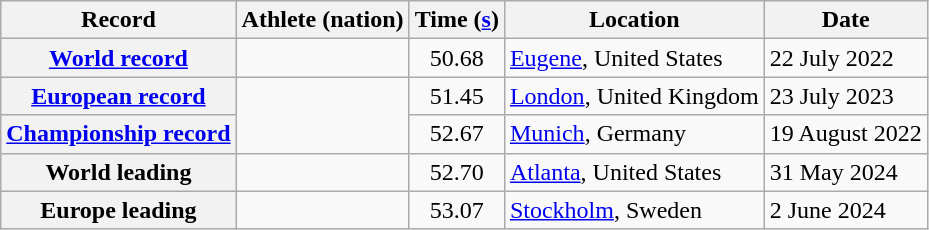<table class="wikitable">
<tr>
<th scope="col">Record</th>
<th scope="col">Athlete (nation)</th>
<th scope="col" style="text-align:center">Time (<a href='#'>s</a>)</th>
<th scope="col">Location</th>
<th scope="col">Date</th>
</tr>
<tr>
<th scope="row"><a href='#'>World record</a></th>
<td></td>
<td style="text-align:center">50.68</td>
<td><a href='#'>Eugene</a>, United States</td>
<td>22 July 2022</td>
</tr>
<tr>
<th scope="row"><a href='#'>European record</a></th>
<td rowspan="2"></td>
<td style="text-align:center">51.45</td>
<td><a href='#'>London</a>, United Kingdom</td>
<td>23 July 2023</td>
</tr>
<tr>
<th scope="row"><a href='#'>Championship record</a></th>
<td style="text-align:center">52.67</td>
<td><a href='#'>Munich</a>, Germany</td>
<td>19 August 2022</td>
</tr>
<tr>
<th scope="row">World leading</th>
<td></td>
<td style="text-align:center">52.70</td>
<td><a href='#'>Atlanta</a>, United States</td>
<td>31 May 2024</td>
</tr>
<tr>
<th scope="row">Europe leading</th>
<td></td>
<td style="text-align:center">53.07</td>
<td><a href='#'>Stockholm</a>, Sweden</td>
<td>2 June 2024</td>
</tr>
</table>
